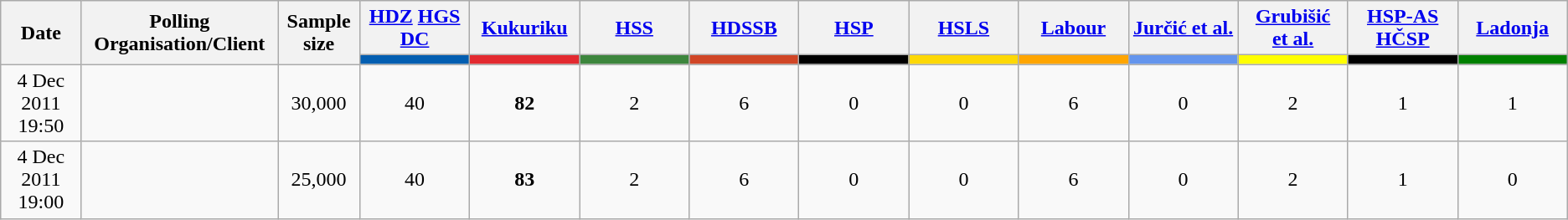<table class="wikitable" style="text-align:center;">
<tr>
<th rowspan=2>Date</th>
<th rowspan=2>Polling Organisation/Client</th>
<th rowspan=2>Sample size</th>
<th><a href='#'>HDZ</a> <a href='#'>HGS</a> <a href='#'>DC</a></th>
<th><a href='#'>Kukuriku</a></th>
<th><a href='#'>HSS</a></th>
<th><a href='#'>HDSSB</a></th>
<th><a href='#'>HSP</a></th>
<th><a href='#'>HSLS</a></th>
<th><a href='#'>Labour</a></th>
<th><a href='#'>Jurčić et al.</a></th>
<th><a href='#'>Grubišić et al.</a></th>
<th><a href='#'>HSP-AS</a> <a href='#'>HČSP</a></th>
<th><a href='#'>Ladonja</a></th>
</tr>
<tr>
<td style="background: #025EB1" width="80px"></td>
<td style="background: #E32A30" width="80px"></td>
<td style="background: #3D863D" width="80px"></td>
<td style="background: #D04626" width="80px"></td>
<td style="background: black" width="80px"></td>
<td style="background: #FDD805" width="80px"></td>
<td style="background: orange" width="80px"></td>
<td style="background: #6495ED" width="80px"></td>
<td style="background: yellow" width="80px"></td>
<td style="background: black" width="80px"></td>
<td style="background: green" width="80px"></td>
</tr>
<tr>
<td>4 Dec 2011 19:50</td>
<td></td>
<td>30,000</td>
<td align=center>40</td>
<td><strong>82</strong></td>
<td align=center>2</td>
<td align=center>6</td>
<td align=center>0</td>
<td align=center>0</td>
<td align=center>6</td>
<td align=center>0</td>
<td align=center>2</td>
<td align=center>1</td>
<td align=center>1</td>
</tr>
<tr>
<td>4 Dec 2011 19:00</td>
<td></td>
<td>25,000</td>
<td align=center>40</td>
<td><strong>83</strong></td>
<td align=center>2</td>
<td align=center>6</td>
<td align=center>0</td>
<td align=center>0</td>
<td align=center>6</td>
<td align=center>0</td>
<td align=center>2</td>
<td align=center>1</td>
<td align=center>0</td>
</tr>
</table>
